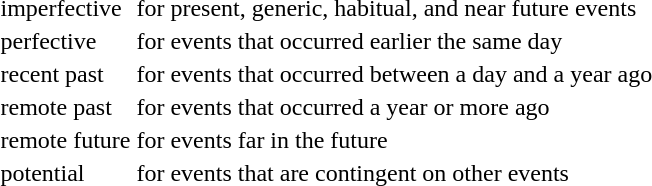<table>
<tr>
<td></td>
<td>imperfective</td>
<td>for present, generic, habitual, and near future events</td>
</tr>
<tr>
<td></td>
<td>perfective</td>
<td>for events that occurred earlier the same day</td>
</tr>
<tr>
<td></td>
<td>recent past</td>
<td>for events that occurred between a day and a year ago</td>
</tr>
<tr>
<td></td>
<td>remote past</td>
<td>for events that occurred a year or more ago</td>
</tr>
<tr>
<td></td>
<td>remote future</td>
<td>for events far in the future</td>
</tr>
<tr>
<td></td>
<td>potential</td>
<td>for events that are contingent on other events</td>
</tr>
</table>
